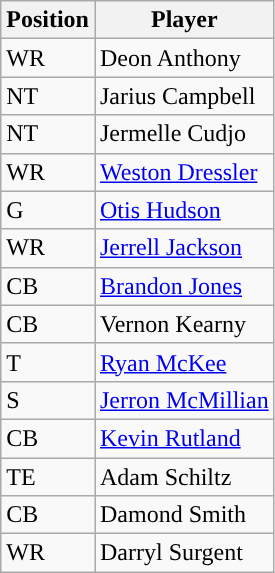<table class="wikitable sortable">
<tr>
<th>Position</th>
<th>Player</th>
</tr>
<tr>
<td>WR</td>
<td>Deon Anthony</td>
</tr>
<tr>
<td>NT</td>
<td>Jarius Campbell</td>
</tr>
<tr>
<td>NT</td>
<td>Jermelle Cudjo</td>
</tr>
<tr>
<td>WR</td>
<td><a href='#'>Weston Dressler</a></td>
</tr>
<tr>
<td>G</td>
<td><a href='#'>Otis Hudson</a></td>
</tr>
<tr>
<td>WR</td>
<td><a href='#'>Jerrell Jackson</a></td>
</tr>
<tr>
<td>CB</td>
<td><a href='#'>Brandon Jones</a></td>
</tr>
<tr>
<td>CB</td>
<td>Vernon Kearny</td>
</tr>
<tr>
<td>T</td>
<td><a href='#'>Ryan McKee</a></td>
</tr>
<tr>
<td>S</td>
<td><a href='#'>Jerron McMillian</a></td>
</tr>
<tr>
<td>CB</td>
<td><a href='#'>Kevin Rutland</a></td>
</tr>
<tr>
<td>TE</td>
<td>Adam Schiltz</td>
</tr>
<tr>
<td>CB</td>
<td>Damond Smith</td>
</tr>
<tr>
<td>WR</td>
<td>Darryl Surgent</td>
</tr>
</table>
